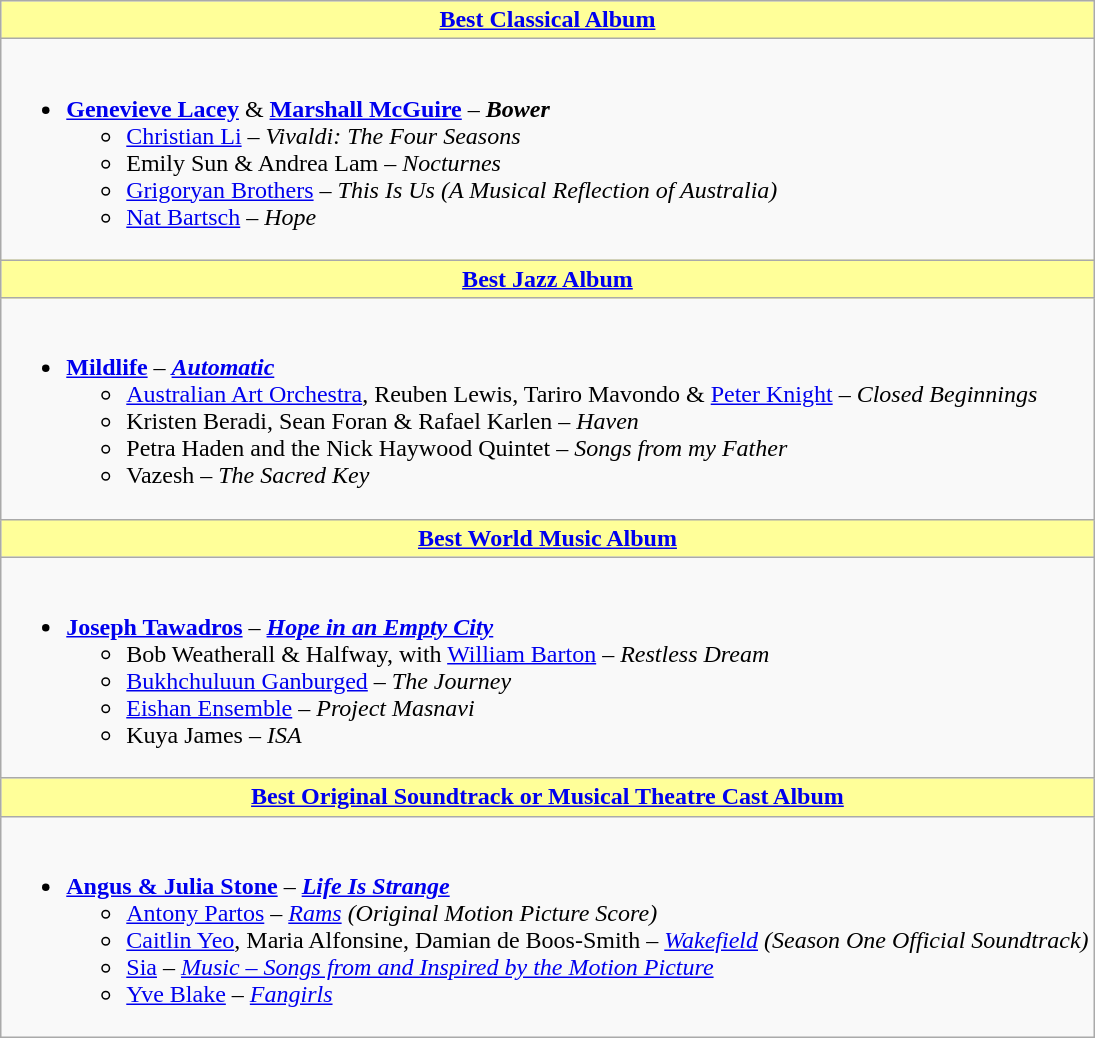<table class=wikitable>
<tr>
<th style="background:#ff9; width=;"50%"><a href='#'>Best Classical Album</a></th>
</tr>
<tr>
<td><br><ul><li><strong><a href='#'>Genevieve Lacey</a></strong> & <strong><a href='#'>Marshall McGuire</a></strong> – <strong><em>Bower</em></strong><ul><li><a href='#'>Christian Li</a> – <em>Vivaldi: The Four Seasons</em></li><li>Emily Sun & Andrea Lam – <em>Nocturnes</em></li><li><a href='#'>Grigoryan Brothers</a> – <em>This Is Us (A Musical Reflection of Australia)</em></li><li><a href='#'>Nat Bartsch</a> – <em>Hope</em></li></ul></li></ul></td>
</tr>
<tr>
<th style="background:#ff9; width=;"50%"><a href='#'>Best Jazz Album</a></th>
</tr>
<tr>
<td><br><ul><li><strong><a href='#'>Mildlife</a></strong> – <strong><em><a href='#'>Automatic</a></em></strong><ul><li><a href='#'>Australian Art Orchestra</a>, Reuben Lewis, Tariro Mavondo & <a href='#'>Peter Knight</a> – <em>Closed Beginnings</em></li><li>Kristen Beradi, Sean Foran & Rafael Karlen – <em>Haven</em></li><li>Petra Haden and the Nick Haywood Quintet – <em>Songs from my Father</em></li><li>Vazesh – <em>The Sacred Key</em></li></ul></li></ul></td>
</tr>
<tr>
<th style="background:#ff9; width=;"50%"><a href='#'>Best World Music Album</a></th>
</tr>
<tr>
<td><br><ul><li><strong><a href='#'>Joseph Tawadros</a></strong> – <strong><em><a href='#'>Hope in an Empty City</a></em></strong><ul><li>Bob Weatherall & Halfway, with <a href='#'>William Barton</a> – <em>Restless Dream</em></li><li><a href='#'>Bukhchuluun Ganburged</a> – <em>The Journey</em></li><li><a href='#'>Eishan Ensemble</a> – <em>Project Masnavi</em></li><li>Kuya James – <em>ISA</em></li></ul></li></ul></td>
</tr>
<tr>
<th style="background:#ff9; width=;"50%"><a href='#'>Best Original Soundtrack or Musical Theatre Cast Album</a></th>
</tr>
<tr>
<td><br><ul><li><strong><a href='#'>Angus & Julia Stone</a></strong> – <strong><em><a href='#'>Life Is Strange</a></em></strong><ul><li><a href='#'>Antony Partos</a> – <em><a href='#'>Rams</a> (Original Motion Picture Score)</em></li><li><a href='#'>Caitlin Yeo</a>, Maria Alfonsine, Damian de Boos-Smith – <em><a href='#'>Wakefield</a> (Season One Official Soundtrack)</em></li><li><a href='#'>Sia</a> – <em><a href='#'>Music – Songs from and Inspired by the Motion Picture</a></em></li><li><a href='#'>Yve Blake</a> – <em><a href='#'>Fangirls</a></em></li></ul></li></ul></td>
</tr>
</table>
